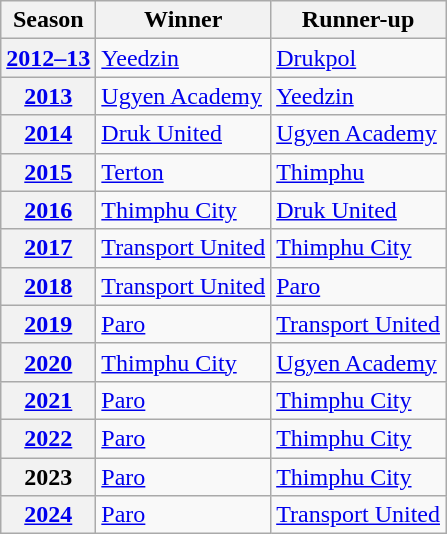<table class="wikitable plainrowheaders sortable">
<tr>
<th scope="col">Season</th>
<th scope="col">Winner</th>
<th scope="col">Runner-up</th>
</tr>
<tr>
<th scope="row"><a href='#'>2012–13</a></th>
<td><a href='#'>Yeedzin</a></td>
<td><a href='#'>Drukpol</a></td>
</tr>
<tr>
<th scope="row"><a href='#'>2013</a></th>
<td><a href='#'>Ugyen Academy</a></td>
<td><a href='#'>Yeedzin</a></td>
</tr>
<tr>
<th scope="row"><a href='#'>2014</a></th>
<td><a href='#'>Druk United</a></td>
<td><a href='#'>Ugyen Academy</a></td>
</tr>
<tr>
<th scope="row"><a href='#'>2015</a></th>
<td><a href='#'>Terton</a></td>
<td><a href='#'>Thimphu</a></td>
</tr>
<tr>
<th scope="row"><a href='#'>2016</a></th>
<td><a href='#'>Thimphu City</a></td>
<td><a href='#'>Druk United</a></td>
</tr>
<tr>
<th scope="row"><a href='#'>2017</a></th>
<td><a href='#'>Transport United</a></td>
<td><a href='#'>Thimphu City</a></td>
</tr>
<tr>
<th scope="row"><a href='#'>2018</a></th>
<td><a href='#'>Transport United</a></td>
<td><a href='#'>Paro</a></td>
</tr>
<tr>
<th scope="row"><a href='#'>2019</a></th>
<td><a href='#'>Paro</a></td>
<td><a href='#'>Transport United</a></td>
</tr>
<tr>
<th scope="row"><a href='#'>2020</a></th>
<td><a href='#'>Thimphu City</a></td>
<td><a href='#'>Ugyen Academy</a></td>
</tr>
<tr>
<th scope="row"><a href='#'>2021</a></th>
<td><a href='#'>Paro</a></td>
<td><a href='#'>Thimphu City</a></td>
</tr>
<tr>
<th scope="row"><a href='#'>2022</a></th>
<td><a href='#'>Paro</a></td>
<td><a href='#'>Thimphu City</a></td>
</tr>
<tr>
<th scope="row">2023</th>
<td><a href='#'>Paro</a></td>
<td><a href='#'>Thimphu City</a></td>
</tr>
<tr>
<th scope="row"><a href='#'>2024</a></th>
<td><a href='#'>Paro</a></td>
<td><a href='#'>Transport United</a></td>
</tr>
</table>
